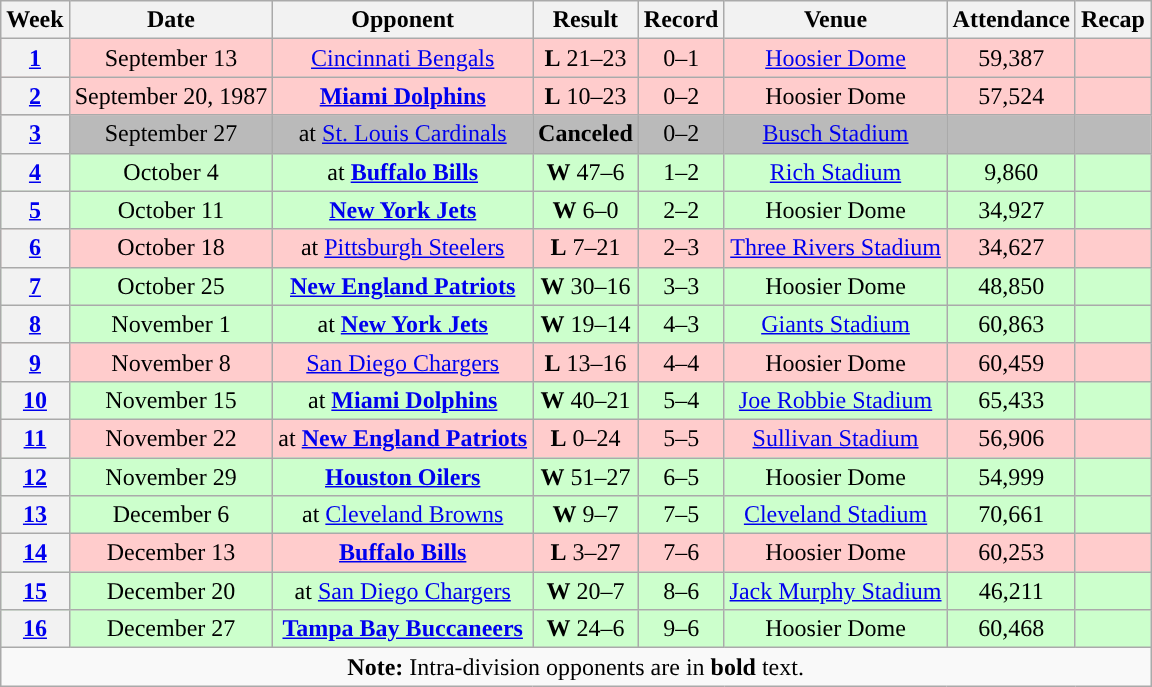<table class="wikitable" style="text-align:center">
<tr>
<th>Week</th>
<th>Date</th>
<th>Opponent</th>
<th>Result</th>
<th>Record</th>
<th>Venue</th>
<th>Attendance</th>
<th>Recap</th>
</tr>
<tr style="background:#fcc">
<th><a href='#'>1</a></th>
<td>September 13</td>
<td><a href='#'>Cincinnati Bengals</a></td>
<td><strong>L</strong> 21–23</td>
<td>0–1</td>
<td><a href='#'>Hoosier Dome</a></td>
<td>59,387</td>
<td></td>
</tr>
<tr style="background:#fcc">
<th><a href='#'>2</a></th>
<td>September 20, 1987</td>
<td><strong><a href='#'>Miami Dolphins</a></strong></td>
<td><strong>L</strong> 10–23</td>
<td>0–2</td>
<td>Hoosier Dome</td>
<td>57,524</td>
<td></td>
</tr>
<tr style="background:#bababa">
<th><a href='#'>3</a></th>
<td>September 27</td>
<td>at <a href='#'>St. Louis Cardinals</a></td>
<td><strong>Canceled</strong> </td>
<td>0–2</td>
<td><a href='#'>Busch Stadium</a></td>
<td></td>
<td></td>
</tr>
<tr style="background:#cfc">
<th><a href='#'>4</a></th>
<td>October 4</td>
<td>at <strong><a href='#'>Buffalo Bills</a></strong></td>
<td><strong>W</strong> 47–6</td>
<td>1–2</td>
<td><a href='#'>Rich Stadium</a></td>
<td>9,860</td>
<td></td>
</tr>
<tr style="background:#cfc">
<th><a href='#'>5</a></th>
<td>October 11</td>
<td><strong><a href='#'>New York Jets</a></strong></td>
<td><strong>W</strong> 6–0</td>
<td>2–2</td>
<td>Hoosier Dome</td>
<td>34,927</td>
<td></td>
</tr>
<tr style="background:#fcc">
<th><a href='#'>6</a></th>
<td>October 18</td>
<td>at <a href='#'>Pittsburgh Steelers</a></td>
<td><strong>L</strong> 7–21</td>
<td>2–3</td>
<td><a href='#'>Three Rivers Stadium</a></td>
<td>34,627</td>
<td></td>
</tr>
<tr style="background:#cfc">
<th><a href='#'>7</a></th>
<td>October 25</td>
<td><strong><a href='#'>New England Patriots</a></strong></td>
<td><strong>W</strong> 30–16</td>
<td>3–3</td>
<td>Hoosier Dome</td>
<td>48,850</td>
<td></td>
</tr>
<tr style="background:#cfc">
<th><a href='#'>8</a></th>
<td>November 1</td>
<td>at <strong><a href='#'>New York Jets</a></strong></td>
<td><strong>W</strong> 19–14</td>
<td>4–3</td>
<td><a href='#'>Giants Stadium</a></td>
<td>60,863</td>
<td></td>
</tr>
<tr style="background:#fcc">
<th><a href='#'>9</a></th>
<td>November 8</td>
<td><a href='#'>San Diego Chargers</a></td>
<td><strong>L</strong> 13–16</td>
<td>4–4</td>
<td>Hoosier Dome</td>
<td>60,459</td>
<td></td>
</tr>
<tr style="background:#cfc">
<th><a href='#'>10</a></th>
<td>November 15</td>
<td>at <strong><a href='#'>Miami Dolphins</a></strong></td>
<td><strong>W</strong> 40–21</td>
<td>5–4</td>
<td><a href='#'>Joe Robbie Stadium</a></td>
<td>65,433</td>
<td></td>
</tr>
<tr style="background:#fcc">
<th><a href='#'>11</a></th>
<td>November 22</td>
<td>at <strong><a href='#'>New England Patriots</a></strong></td>
<td><strong>L</strong> 0–24</td>
<td>5–5</td>
<td><a href='#'>Sullivan Stadium</a></td>
<td>56,906</td>
<td></td>
</tr>
<tr style="background:#cfc">
<th><a href='#'>12</a></th>
<td>November 29</td>
<td><strong><a href='#'>Houston Oilers</a></strong></td>
<td><strong>W</strong> 51–27</td>
<td>6–5</td>
<td>Hoosier Dome</td>
<td>54,999</td>
<td></td>
</tr>
<tr style="background:#cfc">
<th><a href='#'>13</a></th>
<td>December 6</td>
<td>at <a href='#'>Cleveland Browns</a></td>
<td><strong>W</strong> 9–7</td>
<td>7–5</td>
<td><a href='#'>Cleveland Stadium</a></td>
<td>70,661</td>
<td></td>
</tr>
<tr style="background:#fcc">
<th><a href='#'>14</a></th>
<td>December 13</td>
<td><strong><a href='#'>Buffalo Bills</a></strong></td>
<td><strong>L</strong> 3–27</td>
<td>7–6</td>
<td>Hoosier Dome</td>
<td>60,253</td>
<td></td>
</tr>
<tr style="background:#cfc">
<th><a href='#'>15</a></th>
<td>December 20</td>
<td>at <a href='#'>San Diego Chargers</a></td>
<td><strong>W</strong> 20–7</td>
<td>8–6</td>
<td><a href='#'>Jack Murphy Stadium</a></td>
<td>46,211</td>
<td></td>
</tr>
<tr style="background:#cfc">
<th><a href='#'>16</a></th>
<td>December 27</td>
<td><strong><a href='#'>Tampa Bay Buccaneers</a></strong></td>
<td><strong>W</strong> 24–6</td>
<td>9–6</td>
<td>Hoosier Dome</td>
<td>60,468</td>
<td></td>
</tr>
<tr>
<td colspan="10"><strong>Note:</strong> Intra-division opponents are in <strong>bold</strong> text.</td>
</tr>
</table>
